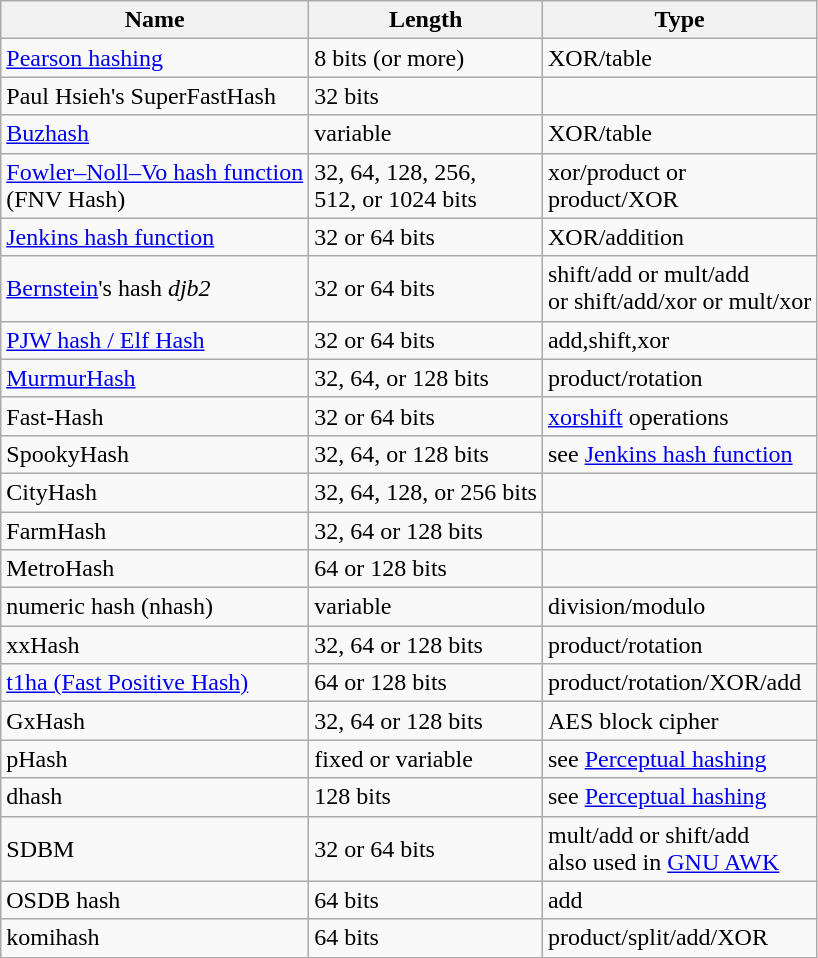<table class="wikitable sortable mw-collapsible">
<tr>
<th>Name</th>
<th>Length</th>
<th>Type</th>
</tr>
<tr>
<td><a href='#'>Pearson hashing</a></td>
<td>8 bits (or more)</td>
<td>XOR/table</td>
</tr>
<tr>
<td>Paul Hsieh's SuperFastHash</td>
<td>32 bits</td>
<td></td>
</tr>
<tr>
<td><a href='#'>Buzhash</a></td>
<td>variable</td>
<td>XOR/table</td>
</tr>
<tr>
<td><a href='#'>Fowler–Noll–Vo hash function</a><br>(FNV Hash)</td>
<td>32, 64, 128, 256,<br> 512, or 1024 bits</td>
<td>xor/product or <br> product/XOR</td>
</tr>
<tr>
<td><a href='#'>Jenkins hash function</a></td>
<td>32 or 64 bits</td>
<td>XOR/addition</td>
</tr>
<tr>
<td><a href='#'>Bernstein</a>'s hash <em>djb2</em></td>
<td>32 or 64 bits</td>
<td>shift/add or mult/add <br> or shift/add/xor or mult/xor</td>
</tr>
<tr>
<td><a href='#'>PJW hash / Elf Hash</a></td>
<td>32 or 64 bits</td>
<td>add,shift,xor</td>
</tr>
<tr>
<td><a href='#'>MurmurHash</a></td>
<td>32, 64, or 128 bits</td>
<td>product/rotation</td>
</tr>
<tr>
<td>Fast-Hash</td>
<td>32 or 64 bits</td>
<td><a href='#'>xorshift</a> operations</td>
</tr>
<tr>
<td>SpookyHash</td>
<td>32, 64, or 128 bits</td>
<td>see <a href='#'>Jenkins hash function</a></td>
</tr>
<tr>
<td>CityHash</td>
<td>32, 64, 128, or 256 bits</td>
<td></td>
</tr>
<tr>
<td>FarmHash</td>
<td>32, 64 or 128 bits</td>
<td></td>
</tr>
<tr>
<td>MetroHash</td>
<td>64 or 128 bits</td>
<td></td>
</tr>
<tr>
<td>numeric hash (nhash)</td>
<td>variable</td>
<td>division/modulo</td>
</tr>
<tr>
<td>xxHash</td>
<td>32, 64 or 128 bits</td>
<td>product/rotation</td>
</tr>
<tr>
<td><a href='#'>t1ha (Fast Positive Hash)</a></td>
<td>64 or 128 bits</td>
<td>product/rotation/XOR/add</td>
</tr>
<tr>
<td>GxHash</td>
<td>32, 64 or 128 bits</td>
<td>AES block cipher</td>
</tr>
<tr>
<td>pHash</td>
<td>fixed or variable</td>
<td>see <a href='#'>Perceptual hashing</a></td>
</tr>
<tr>
<td>dhash</td>
<td>128 bits</td>
<td>see <a href='#'>Perceptual hashing</a></td>
</tr>
<tr>
<td>SDBM </td>
<td>32 or 64 bits</td>
<td>mult/add or shift/add <br> also used in <a href='#'>GNU AWK</a></td>
</tr>
<tr>
<td>OSDB hash</td>
<td>64 bits</td>
<td>add</td>
</tr>
<tr>
<td>komihash</td>
<td>64 bits</td>
<td>product/split/add/XOR</td>
</tr>
</table>
